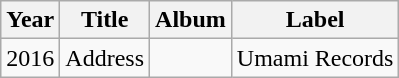<table class="wikitable">
<tr>
<th>Year</th>
<th>Title</th>
<th>Album</th>
<th>Label</th>
</tr>
<tr>
<td>2016</td>
<td>Address</td>
<td><em></em></td>
<td>Umami Records</td>
</tr>
</table>
